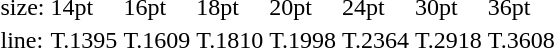<table style="margin-left:40px;">
<tr>
<td>size:</td>
<td>14pt</td>
<td>16pt</td>
<td>18pt</td>
<td>20pt</td>
<td>24pt</td>
<td>30pt</td>
<td>36pt</td>
</tr>
<tr>
<td>line:</td>
<td>T.1395</td>
<td>T.1609</td>
<td>T.1810</td>
<td>T.1998</td>
<td>T.2364</td>
<td>T.2918</td>
<td>T.3608</td>
</tr>
</table>
